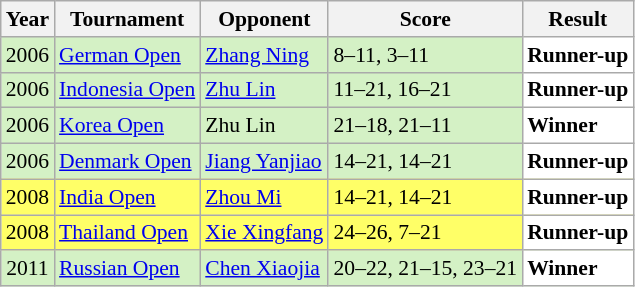<table class="sortable wikitable" style="font-size: 90%;">
<tr>
<th>Year</th>
<th>Tournament</th>
<th>Opponent</th>
<th>Score</th>
<th>Result</th>
</tr>
<tr style="background:#D4F1C5">
<td align="center">2006</td>
<td align="left"><a href='#'>German Open</a></td>
<td align="left"> <a href='#'>Zhang Ning</a></td>
<td align="left">8–11, 3–11</td>
<td style="text-align:left; background:white"> <strong>Runner-up</strong></td>
</tr>
<tr style="background:#D4F1C5">
<td align="center">2006</td>
<td align="left"><a href='#'>Indonesia Open</a></td>
<td align="left"> <a href='#'>Zhu Lin</a></td>
<td align="left">11–21, 16–21</td>
<td style="text-align:left; background:white"> <strong>Runner-up</strong></td>
</tr>
<tr style="background:#D4F1C5">
<td align="center">2006</td>
<td align="left"><a href='#'>Korea Open</a></td>
<td align="left"> Zhu Lin</td>
<td align="left">21–18, 21–11</td>
<td style="text-align:left; background:white"> <strong>Winner</strong></td>
</tr>
<tr style="background:#D4F1C5">
<td align="center">2006</td>
<td align="left"><a href='#'>Denmark Open</a></td>
<td align="left"> <a href='#'>Jiang Yanjiao</a></td>
<td align="left">14–21, 14–21</td>
<td style="text-align:left; background:white"> <strong>Runner-up</strong></td>
</tr>
<tr style="background:#FFFF67">
<td align="center">2008</td>
<td align="left"><a href='#'>India Open</a></td>
<td align="left"> <a href='#'>Zhou Mi</a></td>
<td align="left">14–21, 14–21</td>
<td style="text-align:left; background:white"> <strong>Runner-up</strong></td>
</tr>
<tr style="background:#FFFF67">
<td align="center">2008</td>
<td align="left"><a href='#'>Thailand Open</a></td>
<td align="left"> <a href='#'>Xie Xingfang</a></td>
<td align="left">24–26, 7–21</td>
<td style="text-align:left; background:white"> <strong>Runner-up</strong></td>
</tr>
<tr style="background:#D4F1C5">
<td align="center">2011</td>
<td align="left"><a href='#'>Russian Open</a></td>
<td align="left"> <a href='#'>Chen Xiaojia</a></td>
<td align="left">20–22, 21–15, 23–21</td>
<td style="text-align:left; background:white"> <strong>Winner</strong></td>
</tr>
</table>
